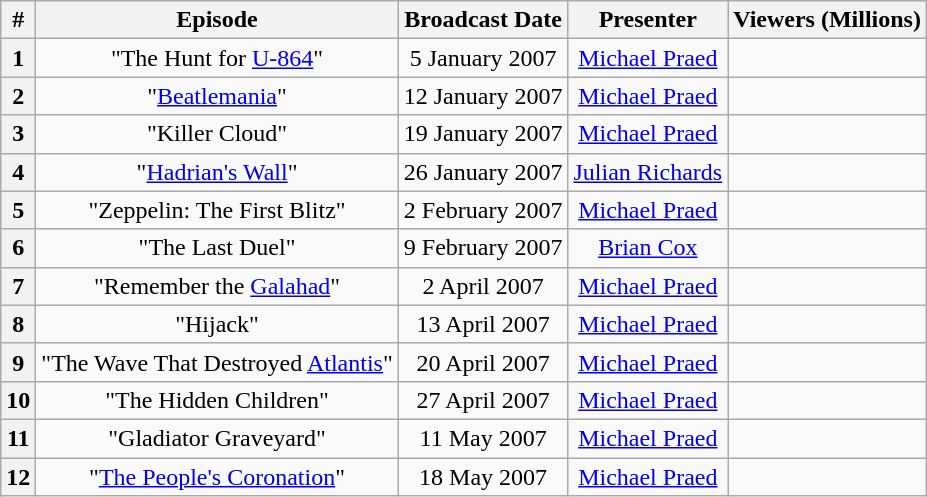<table class="wikitable" border="1" style="text-align: center">
<tr>
<th>#</th>
<th>Episode</th>
<th>Broadcast Date</th>
<th>Presenter</th>
<th>Viewers (Millions)</th>
</tr>
<tr>
<th>1</th>
<td>"The Hunt for <a href='#'>U-864</a>"</td>
<td>5 January 2007</td>
<td><a href='#'>Michael Praed</a></td>
<td></td>
</tr>
<tr>
<th>2</th>
<td>"<a href='#'>Beatlemania</a>"</td>
<td>12 January 2007</td>
<td><a href='#'>Michael Praed</a></td>
<td></td>
</tr>
<tr>
<th>3</th>
<td>"Killer Cloud"</td>
<td>19 January 2007</td>
<td><a href='#'>Michael Praed</a></td>
<td></td>
</tr>
<tr>
<th>4</th>
<td>"<a href='#'>Hadrian's Wall</a>"</td>
<td>26 January 2007</td>
<td><a href='#'>Julian Richards</a></td>
<td></td>
</tr>
<tr>
<th>5</th>
<td>"Zeppelin: The First Blitz"</td>
<td>2 February 2007</td>
<td><a href='#'>Michael Praed</a></td>
<td></td>
</tr>
<tr>
<th>6</th>
<td>"The Last Duel"</td>
<td>9 February 2007</td>
<td><a href='#'>Brian Cox</a></td>
<td></td>
</tr>
<tr>
<th>7</th>
<td>"Remember the <a href='#'>Galahad</a>"</td>
<td>2 April 2007</td>
<td><a href='#'>Michael Praed</a></td>
<td></td>
</tr>
<tr>
<th>8</th>
<td>"Hijack"</td>
<td>13 April 2007</td>
<td><a href='#'>Michael Praed</a></td>
<td></td>
</tr>
<tr>
<th>9</th>
<td>"The Wave That Destroyed <a href='#'>Atlantis</a>"</td>
<td>20 April 2007</td>
<td><a href='#'>Michael Praed</a></td>
<td></td>
</tr>
<tr>
<th>10</th>
<td>"The Hidden Children"</td>
<td>27 April 2007</td>
<td><a href='#'>Michael Praed</a></td>
<td></td>
</tr>
<tr>
<th>11</th>
<td>"Gladiator Graveyard"</td>
<td>11 May 2007</td>
<td><a href='#'>Michael Praed</a></td>
<td></td>
</tr>
<tr>
<th>12</th>
<td>"<a href='#'>The People's Coronation</a>"</td>
<td>18 May 2007</td>
<td><a href='#'>Michael Praed</a></td>
<td></td>
</tr>
</table>
